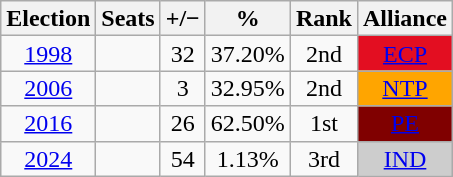<table class="wikitable" style="text-align:center; font-size:100%; line-height:16px;">
<tr>
<th>Election</th>
<th>Seats</th>
<th>+/−</th>
<th>%</th>
<th>Rank</th>
<th>Alliance</th>
</tr>
<tr>
<td><a href='#'>1998</a></td>
<td></td>
<td> 32</td>
<td>37.20%</td>
<td> 2nd</td>
<td style="background:#E30E21"><a href='#'>ECP</a></td>
</tr>
<tr>
<td><a href='#'>2006</a></td>
<td></td>
<td> 3</td>
<td>32.95%</td>
<td> 2nd</td>
<td style="background:Orange"><a href='#'>NTP</a></td>
</tr>
<tr>
<td><a href='#'>2016</a></td>
<td></td>
<td> 26</td>
<td>62.50%</td>
<td> 1st</td>
<td style="background:#800000"><a href='#'>PE</a></td>
</tr>
<tr>
<td><a href='#'>2024</a></td>
<td></td>
<td> 54</td>
<td>1.13%</td>
<td> 3rd</td>
<td style="background:#CDCDCD"><a href='#'>IND</a></td>
</tr>
</table>
